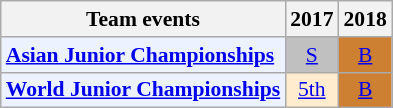<table class="wikitable" style="font-size: 90%; text-align:center">
<tr>
<th>Team events</th>
<th>2017</th>
<th>2018</th>
</tr>
<tr>
<td bgcolor="#ECF2FF"; align="left"><strong><a href='#'>Asian Junior Championships</a></strong></td>
<td bgcolor=silver><a href='#'>S</a></td>
<td bgcolor=CD7F32><a href='#'>B</a></td>
</tr>
<tr>
<td bgcolor="#ECF2FF"; align="left"><strong><a href='#'>World Junior Championships</a></strong></td>
<td bgcolor=FFEBCD><a href='#'>5th</a></td>
<td bgcolor=CD7F32><a href='#'>B</a></td>
</tr>
</table>
